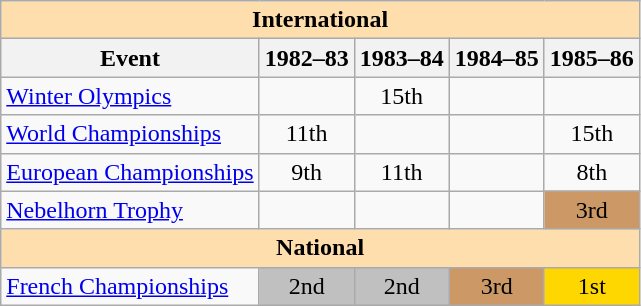<table class="wikitable" style="text-align:center">
<tr>
<th style="background-color: #ffdead; " colspan=5 align=center><strong>International</strong></th>
</tr>
<tr>
<th>Event</th>
<th>1982–83</th>
<th>1983–84</th>
<th>1984–85</th>
<th>1985–86</th>
</tr>
<tr>
<td align=left><a href='#'>Winter Olympics</a></td>
<td></td>
<td>15th</td>
<td></td>
<td></td>
</tr>
<tr>
<td align=left><a href='#'>World Championships</a></td>
<td>11th</td>
<td></td>
<td></td>
<td>15th</td>
</tr>
<tr>
<td align=left><a href='#'>European Championships</a></td>
<td>9th</td>
<td>11th</td>
<td></td>
<td>8th</td>
</tr>
<tr>
<td align=left><a href='#'>Nebelhorn Trophy</a></td>
<td></td>
<td></td>
<td></td>
<td bgcolor=cc9966>3rd</td>
</tr>
<tr>
<th style="background-color: #ffdead; " colspan=5 align=center><strong>National</strong></th>
</tr>
<tr>
<td align=left><a href='#'>French Championships</a></td>
<td bgcolor=silver>2nd</td>
<td bgcolor=silver>2nd</td>
<td bgcolor=cc9966>3rd</td>
<td bgcolor=gold>1st</td>
</tr>
</table>
